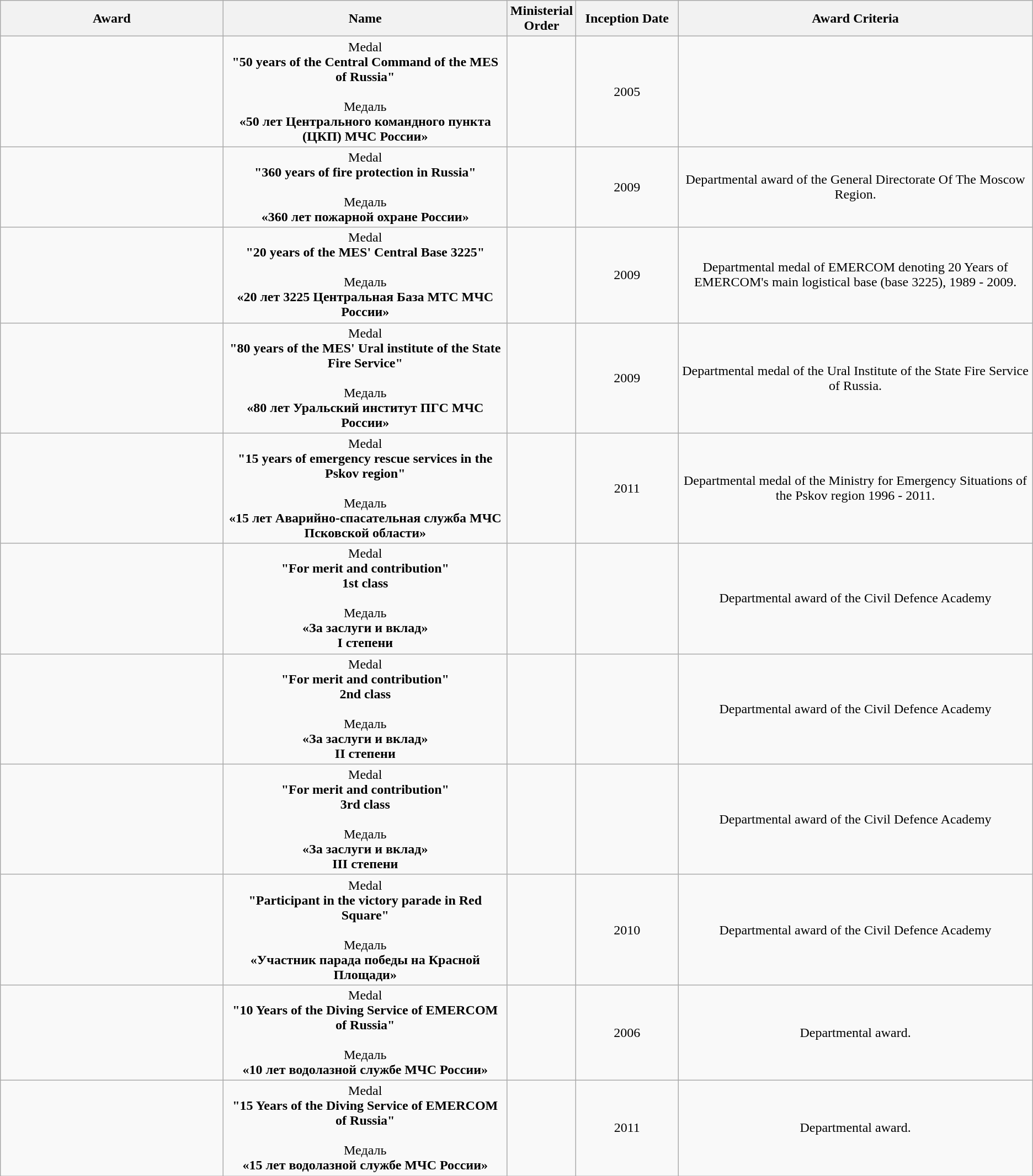<table class="wikitable sortable" style="text-align:center">
<tr>
<th style="width:22%">Award</th>
<th style="width:28%">Name </th>
<th>Ministerial Order</th>
<th style="width:10%">Inception Date</th>
<th style="width:35%">Award Criteria</th>
</tr>
<tr>
<td><br></td>
<td>Medal<br><strong>"50 years of the Central Command of the MES of Russia"</strong><br><br>Медаль<br><strong>«50 лет Центрального командного пункта (ЦКП) МЧС России»</strong></td>
<td></td>
<td>2005</td>
<td></td>
</tr>
<tr>
<td><br></td>
<td>Medal<br><strong>"360 years of fire protection in Russia"</strong><br><br>Медаль<br><strong>«360 лет пожарной охране России»</strong></td>
<td></td>
<td>2009</td>
<td>Departmental award of the General Directorate Of The Moscow Region.</td>
</tr>
<tr>
<td><br></td>
<td>Medal<br><strong>"20 years of the MES' Central Base 3225"</strong><br><br>Медаль<br><strong>«20 лет 3225 Центральная База МТС МЧС России»</strong></td>
<td></td>
<td>2009</td>
<td>Departmental medal of EMERCOM denoting 20 Years of EMERCOM's main logistical base (base 3225), 1989 - 2009.</td>
</tr>
<tr>
<td><br></td>
<td>Medal<br><strong>"80 years of the MES' Ural institute of the State Fire Service"</strong><br><br>Медаль<br><strong>«80 лет Уральский институт ПГС МЧС России»</strong></td>
<td></td>
<td>2009</td>
<td>Departmental medal of the Ural Institute of the State Fire Service of Russia.</td>
</tr>
<tr>
<td><br></td>
<td>Medal<br><strong>"15 years of emergency rescue services in the Pskov region"</strong><br><br>Медаль<br><strong>«15 лет Аварийно-спасательная служба МЧС Псковской области»</strong></td>
<td></td>
<td>2011</td>
<td>Departmental medal of the Ministry for Emergency Situations of the Pskov region 1996 - 2011.</td>
</tr>
<tr>
<td><br></td>
<td>Medal<br><strong>"For merit and contribution"<br>1st class</strong><br><br>Медаль<br><strong>«За заслуги и вклад»<br>I степени</strong></td>
<td></td>
<td></td>
<td>Departmental award of the Civil Defence Academy</td>
</tr>
<tr>
<td><br></td>
<td>Medal<br><strong>"For merit and contribution"<br>2nd class </strong><br><br>Медаль<br><strong>«За заслуги и вклад»<br>II степени</strong></td>
<td></td>
<td></td>
<td>Departmental award of the Civil Defence Academy</td>
</tr>
<tr>
<td><br></td>
<td>Medal<br><strong>"For merit and contribution"<br>3rd class </strong><br><br>Медаль<br><strong>«За заслуги и вклад»<br>III степени</strong></td>
<td></td>
<td></td>
<td>Departmental award of the Civil Defence Academy</td>
</tr>
<tr>
<td><br></td>
<td>Medal<br><strong>"Participant in the victory parade in Red Square"</strong><br><br>Медаль<br><strong>«Участник парада победы на Красной Площади»</strong></td>
<td></td>
<td>2010</td>
<td>Departmental award of the Civil Defence Academy</td>
</tr>
<tr>
<td><br></td>
<td>Medal<br><strong>"10 Years of the Diving Service of EMERCOM of Russia"</strong><br><br>Медаль<br><strong>«10 лет водолазной службе МЧС России»</strong></td>
<td></td>
<td>2006</td>
<td>Departmental award.</td>
</tr>
<tr>
<td><br></td>
<td>Medal<br><strong>"15 Years of the Diving Service of EMERCOM of Russia"</strong><br><br>Медаль<br><strong>«15 лет водолазной службе МЧС России»</strong></td>
<td></td>
<td>2011</td>
<td>Departmental award.</td>
</tr>
</table>
